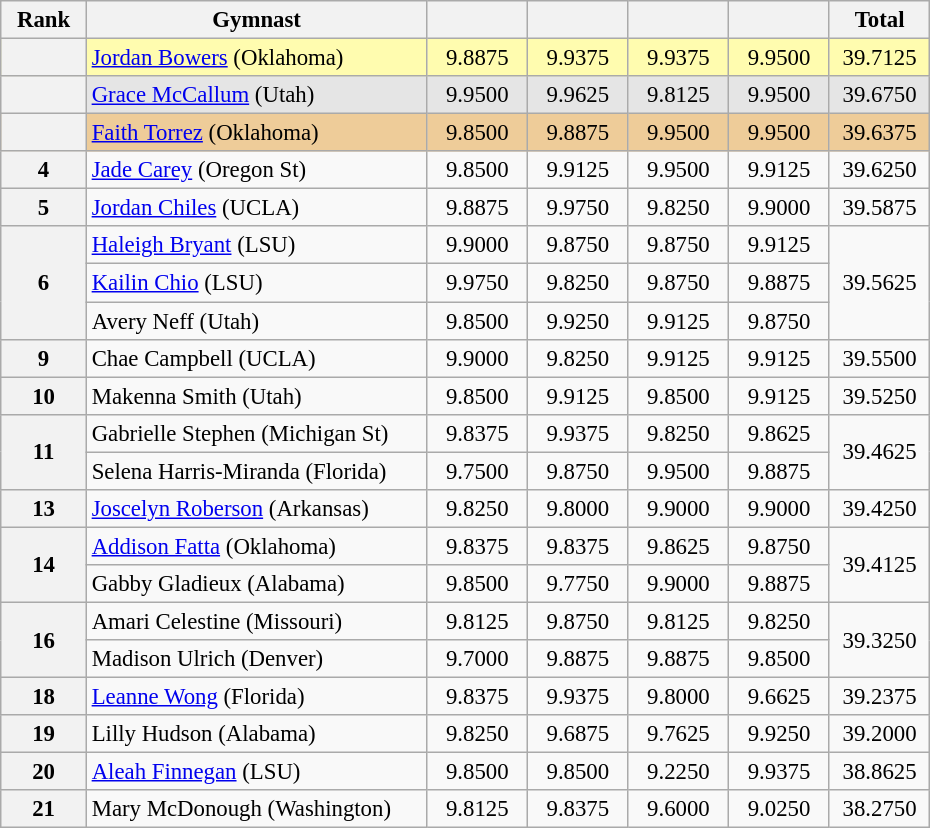<table class="wikitable sortable" style="text-align:center; font-size:95%">
<tr>
<th scope="col" style="width:50px;">Rank</th>
<th scope="col" style="width:220px;">Gymnast</th>
<th scope="col" style="width:60px;"></th>
<th scope="col" style="width:60px;"></th>
<th scope="col" style="width:60px;"></th>
<th scope="col" style="width:60px;"></th>
<th scope="col" style="width:60px;">Total</th>
</tr>
<tr style="background:#fffcaf;">
<th scope="row" style="text-align:center"></th>
<td style="text-align:left;"><a href='#'>Jordan Bowers</a> (Oklahoma)</td>
<td>9.8875</td>
<td>9.9375</td>
<td>9.9375</td>
<td>9.9500</td>
<td>39.7125</td>
</tr>
<tr style="background:#e5e5e5;">
<th scope="row" style="text-align:center"></th>
<td style="text-align:left;"><a href='#'>Grace McCallum</a> (Utah)</td>
<td>9.9500</td>
<td>9.9625</td>
<td>9.8125</td>
<td>9.9500</td>
<td>39.6750</td>
</tr>
<tr style="background:#ec9;">
<th scope="row" style="text-align:center"></th>
<td style="text-align:left;"><a href='#'>Faith Torrez</a> (Oklahoma)</td>
<td>9.8500</td>
<td>9.8875</td>
<td>9.9500</td>
<td>9.9500</td>
<td>39.6375</td>
</tr>
<tr>
<th>4</th>
<td style="text-align:left;"><a href='#'>Jade Carey</a> (Oregon St)</td>
<td>9.8500</td>
<td>9.9125</td>
<td>9.9500</td>
<td>9.9125</td>
<td>39.6250</td>
</tr>
<tr>
<th>5</th>
<td style="text-align:left;"><a href='#'>Jordan Chiles</a> (UCLA)</td>
<td>9.8875</td>
<td>9.9750</td>
<td>9.8250</td>
<td>9.9000</td>
<td>39.5875</td>
</tr>
<tr>
<th rowspan="3">6</th>
<td style="text-align:left;"><a href='#'>Haleigh Bryant</a> (LSU)</td>
<td>9.9000</td>
<td>9.8750</td>
<td>9.8750</td>
<td>9.9125</td>
<td rowspan="3">39.5625</td>
</tr>
<tr>
<td style="text-align:left;"><a href='#'>Kailin Chio</a> (LSU)</td>
<td>9.9750</td>
<td>9.8250</td>
<td>9.8750</td>
<td>9.8875</td>
</tr>
<tr>
<td style="text-align:left;">Avery Neff (Utah)</td>
<td>9.8500</td>
<td>9.9250</td>
<td>9.9125</td>
<td>9.8750</td>
</tr>
<tr>
<th>9</th>
<td style="text-align:left;">Chae Campbell (UCLA)</td>
<td>9.9000</td>
<td>9.8250</td>
<td>9.9125</td>
<td>9.9125</td>
<td>39.5500</td>
</tr>
<tr>
<th>10</th>
<td style="text-align:left;">Makenna Smith (Utah)</td>
<td>9.8500</td>
<td>9.9125</td>
<td>9.8500</td>
<td>9.9125</td>
<td>39.5250</td>
</tr>
<tr>
<th rowspan="2">11</th>
<td style="text-align:left;">Gabrielle Stephen (Michigan St)</td>
<td>9.8375</td>
<td>9.9375</td>
<td>9.8250</td>
<td>9.8625</td>
<td rowspan="2">39.4625</td>
</tr>
<tr>
<td style="text-align:left;">Selena Harris-Miranda (Florida)</td>
<td>9.7500</td>
<td>9.8750</td>
<td>9.9500</td>
<td>9.8875</td>
</tr>
<tr>
<th>13</th>
<td style="text-align:left;"><a href='#'>Joscelyn Roberson</a> (Arkansas)</td>
<td>9.8250</td>
<td>9.8000</td>
<td>9.9000</td>
<td>9.9000</td>
<td>39.4250</td>
</tr>
<tr>
<th rowspan="2">14</th>
<td style="text-align:left;"><a href='#'>Addison Fatta</a> (Oklahoma)</td>
<td>9.8375</td>
<td>9.8375</td>
<td>9.8625</td>
<td>9.8750</td>
<td rowspan="2">39.4125</td>
</tr>
<tr>
<td style="text-align:left;">Gabby Gladieux (Alabama)</td>
<td>9.8500</td>
<td>9.7750</td>
<td>9.9000</td>
<td>9.8875</td>
</tr>
<tr>
<th rowspan="2">16</th>
<td style="text-align:left;">Amari Celestine (Missouri)</td>
<td>9.8125</td>
<td>9.8750</td>
<td>9.8125</td>
<td>9.8250</td>
<td rowspan="2">39.3250</td>
</tr>
<tr>
<td style="text-align:left;">Madison Ulrich (Denver)</td>
<td>9.7000</td>
<td>9.8875</td>
<td>9.8875</td>
<td>9.8500</td>
</tr>
<tr>
<th>18</th>
<td style="text-align:left;"><a href='#'>Leanne Wong</a> (Florida)</td>
<td>9.8375</td>
<td>9.9375</td>
<td>9.8000</td>
<td>9.6625</td>
<td>39.2375</td>
</tr>
<tr>
<th>19</th>
<td style="text-align:left;">Lilly Hudson (Alabama)</td>
<td>9.8250</td>
<td>9.6875</td>
<td>9.7625</td>
<td>9.9250</td>
<td>39.2000</td>
</tr>
<tr>
<th>20</th>
<td style="text-align:left;"><a href='#'>Aleah Finnegan</a> (LSU)</td>
<td>9.8500</td>
<td>9.8500</td>
<td>9.2250</td>
<td>9.9375</td>
<td>38.8625</td>
</tr>
<tr>
<th>21</th>
<td style="text-align:left;">Mary McDonough (Washington)</td>
<td>9.8125</td>
<td>9.8375</td>
<td>9.6000</td>
<td>9.0250</td>
<td>38.2750</td>
</tr>
</table>
